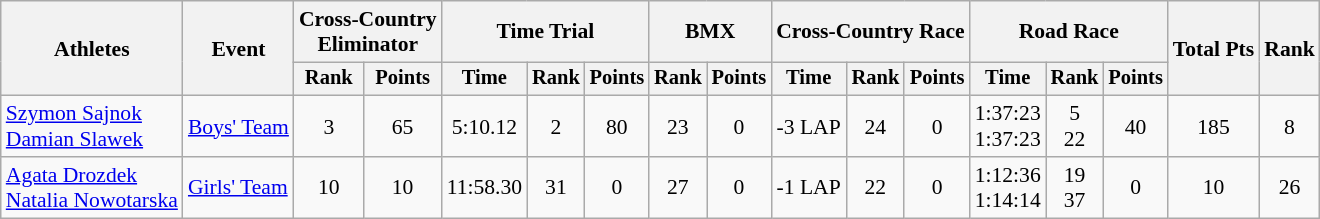<table class="wikitable" style="font-size:90%;">
<tr>
<th rowspan=2>Athletes</th>
<th rowspan=2>Event</th>
<th colspan=2>Cross-Country<br>Eliminator</th>
<th colspan=3>Time Trial</th>
<th colspan=2>BMX</th>
<th colspan=3>Cross-Country Race</th>
<th colspan=3>Road Race</th>
<th rowspan=2>Total Pts</th>
<th rowspan=2>Rank</th>
</tr>
<tr style="font-size:95%">
<th>Rank</th>
<th>Points</th>
<th>Time</th>
<th>Rank</th>
<th>Points</th>
<th>Rank</th>
<th>Points</th>
<th>Time</th>
<th>Rank</th>
<th>Points</th>
<th>Time</th>
<th>Rank</th>
<th>Points</th>
</tr>
<tr align=center>
<td align=left><a href='#'>Szymon Sajnok</a><br><a href='#'>Damian Slawek</a></td>
<td align=left><a href='#'>Boys' Team</a></td>
<td>3</td>
<td>65</td>
<td>5:10.12</td>
<td>2</td>
<td>80</td>
<td>23</td>
<td>0</td>
<td>-3 LAP</td>
<td>24</td>
<td>0</td>
<td>1:37:23<br>1:37:23</td>
<td>5<br>22</td>
<td>40</td>
<td>185</td>
<td>8</td>
</tr>
<tr align=center>
<td align=left><a href='#'>Agata Drozdek</a><br><a href='#'>Natalia Nowotarska</a></td>
<td align=left><a href='#'>Girls' Team</a></td>
<td>10</td>
<td>10</td>
<td>11:58.30</td>
<td>31</td>
<td>0</td>
<td>27</td>
<td>0</td>
<td>-1 LAP</td>
<td>22</td>
<td>0</td>
<td>1:12:36<br>1:14:14</td>
<td>19<br>37</td>
<td>0</td>
<td>10</td>
<td>26</td>
</tr>
</table>
